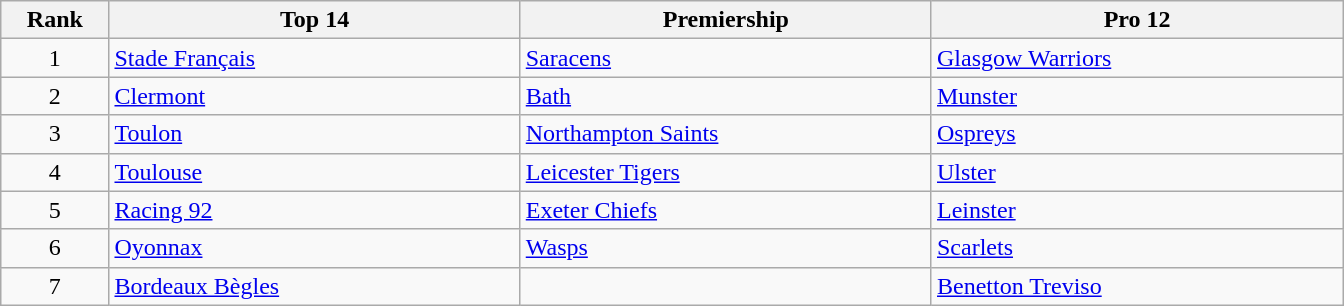<table class="wikitable">
<tr>
<th width=5%>Rank</th>
<th width=19%>Top 14</th>
<th width=19%>Premiership</th>
<th width=19%>Pro 12</th>
</tr>
<tr>
<td align=center>1</td>
<td> <a href='#'>Stade Français</a></td>
<td> <a href='#'>Saracens</a></td>
<td> <a href='#'>Glasgow Warriors</a></td>
</tr>
<tr>
<td align=center>2</td>
<td> <a href='#'>Clermont</a></td>
<td> <a href='#'>Bath</a></td>
<td> <a href='#'>Munster</a></td>
</tr>
<tr>
<td align=center>3</td>
<td> <a href='#'>Toulon</a></td>
<td> <a href='#'>Northampton Saints</a></td>
<td> <a href='#'>Ospreys</a></td>
</tr>
<tr>
<td align=center>4</td>
<td> <a href='#'>Toulouse</a></td>
<td> <a href='#'>Leicester Tigers</a></td>
<td> <a href='#'>Ulster</a></td>
</tr>
<tr>
<td align=center>5</td>
<td> <a href='#'>Racing 92</a></td>
<td> <a href='#'>Exeter Chiefs</a></td>
<td> <a href='#'>Leinster</a></td>
</tr>
<tr>
<td align=center>6</td>
<td> <a href='#'>Oyonnax</a></td>
<td> <a href='#'>Wasps</a></td>
<td> <a href='#'>Scarlets</a></td>
</tr>
<tr>
<td align=center>7</td>
<td> <a href='#'>Bordeaux Bègles</a></td>
<td></td>
<td> <a href='#'>Benetton Treviso</a></td>
</tr>
</table>
